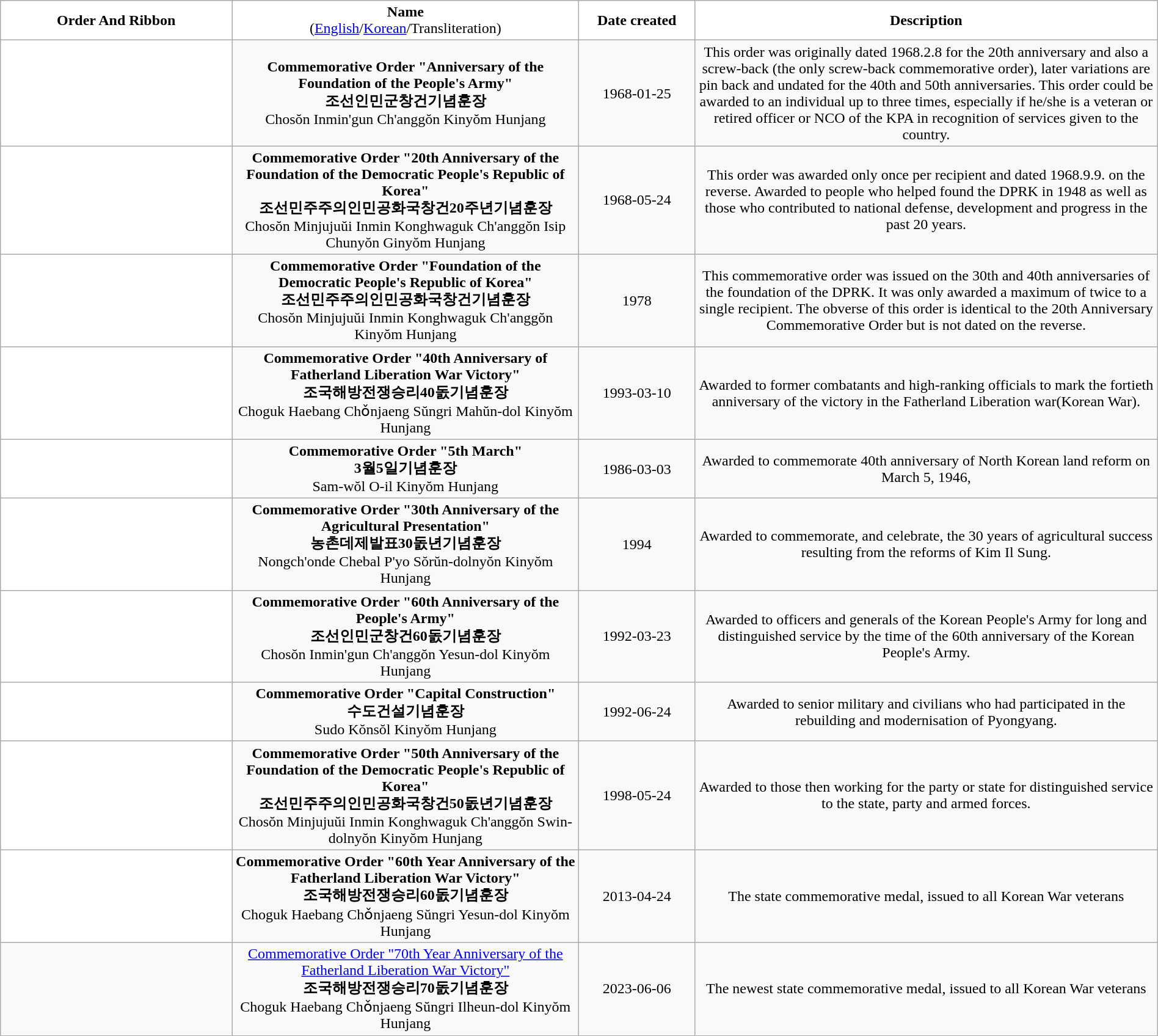<table class="wikitable" width="100%" style="text-align:center;">
<tr>
<td width="20%" bgcolor="#FFFFFF"><strong>Order And Ribbon</strong></td>
<td width="30%" bgcolor="#FFFFFF"><strong>Name</strong><br>(<a href='#'>English</a>/<a href='#'>Korean</a>/Transliteration)</td>
<td width="10%" bgcolor="#FFFFFF"><strong>Date created</strong></td>
<td width="40%" bgcolor="#FFFFFF"><strong>Description</strong></td>
</tr>
<tr>
<td bgcolor="#FFFFFF"></td>
<td><strong>Commemorative Order "Anniversary of the Foundation of the People's Army"</strong><br><strong>조선인민군창건기념훈장</strong><br>Chosŏn Inmin'gun Ch'anggŏn Kinyŏm Hunjang</td>
<td>1968-01-25</td>
<td>This order was originally dated 1968.2.8 for the 20th anniversary and also a screw-back (the only screw-back commemorative order), later variations are pin back and undated for the 40th and 50th anniversaries. This order could be awarded to an individual up to three times, especially if he/she is a veteran or retired officer or NCO of the KPA in recognition of services given to the country.</td>
</tr>
<tr>
<td bgcolor="#FFFFFF"></td>
<td><strong>Commemorative Order "20th Anniversary of the Foundation of the Democratic People's Republic of Korea"</strong><br><strong>조선민주주의인민공화국창건20주년기념훈장</strong><br>Chosŏn Minjujuŭi Inmin Konghwaguk Ch'anggŏn Isip Chunyŏn Ginyŏm Hunjang</td>
<td>1968-05-24</td>
<td>This order was awarded only once per recipient and dated 1968.9.9. on the reverse. Awarded to people who helped found the DPRK in 1948 as well as those who contributed to national defense, development and progress in the past 20 years.</td>
</tr>
<tr>
<td bgcolor="#FFFFFF"></td>
<td><strong>Commemorative Order "Foundation of the Democratic People's Republic of Korea"</strong><br><strong>조선민주주의인민공화국창건기념훈장</strong><br>Chosŏn Minjujuŭi Inmin Konghwaguk Ch'anggŏn Kinyŏm Hunjang</td>
<td>1978</td>
<td>This commemorative order was issued on the 30th and 40th anniversaries of the foundation of the DPRK. It was only awarded a maximum of twice to a single recipient. The obverse of this order is identical to the 20th Anniversary Commemorative Order but is not dated on the reverse.</td>
</tr>
<tr>
<td bgcolor="#FFFFFF"><br></td>
<td><strong>Commemorative Order "40th Anniversary of Fatherland Liberation War Victory"</strong><br><strong>조국해방전쟁승리40돐기념훈장</strong><br>Choguk Haebang Chǒnjaeng Sŭngri Mahŭn-dol Kinyŏm Hunjang</td>
<td>1993-03-10</td>
<td>Awarded to former combatants and high-ranking officials to mark the fortieth anniversary of the victory in the Fatherland Liberation war(Korean War).</td>
</tr>
<tr>
<td bgcolor="#FFFFFF"></td>
<td><strong>Commemorative Order "5th March"</strong><br><strong>3월5일기념훈장</strong><br>Sam-wŏl O-il Kinyŏm Hunjang</td>
<td>1986-03-03</td>
<td>Awarded to commemorate 40th anniversary of North Korean land reform on March 5, 1946,</td>
</tr>
<tr>
<td bgcolor="#FFFFFF"></td>
<td><strong>Commemorative Order "30th Anniversary of the Agricultural Presentation"</strong><br><strong>농촌데제발표30돐년기념훈장</strong><br>Nongch'onde Chebal P'yo Sŏrŭn-dolnyŏn Kinyŏm Hunjang</td>
<td>1994</td>
<td>Awarded to commemorate, and celebrate, the 30 years of agricultural success resulting from the reforms of Kim Il Sung.</td>
</tr>
<tr>
<td bgcolor="#FFFFFF"></td>
<td><strong>Commemorative Order "60th Anniversary of the People's Army"</strong><br><strong>조선인민군창건60돐기념훈장</strong><br>Chosŏn Inmin'gun Ch'anggŏn Yesun-dol Kinyŏm Hunjang</td>
<td>1992-03-23</td>
<td>Awarded to officers and generals of the Korean People's Army for long and distinguished service by the time of the 60th anniversary of the Korean People's Army.</td>
</tr>
<tr>
<td bgcolor="#FFFFFF"><br></td>
<td><strong>Commemorative Order "Capital Construction"</strong><br><strong>수도건설기념훈장</strong><br>Sudo Kŏnsŏl Kinyŏm Hunjang</td>
<td>1992-06-24</td>
<td>Awarded to senior military and civilians who had participated in the rebuilding and modernisation of Pyongyang.</td>
</tr>
<tr>
<td bgcolor="#FFFFFF"><br></td>
<td><strong>Commemorative Order "50th Anniversary of the Foundation of the Democratic People's Republic of Korea"</strong><br><strong>조선민주주의인민공화국창건50돐년기념훈장</strong><br>Chosŏn Minjujuŭi Inmin Konghwaguk Ch'anggŏn Swin-dolnyŏn Kinyŏm Hunjang</td>
<td>1998-05-24</td>
<td>Awarded to those then working for the party or state for distinguished service to the state, party and armed forces.</td>
</tr>
<tr>
<td bgcolor="#FFFFFF"></td>
<td><strong>Commemorative Order "60th Year Anniversary of the Fatherland Liberation War Victory"</strong><br><strong>조국해방전쟁승리60돐기념훈장</strong><br>Choguk Haebang Chǒnjaeng Sŭngri Yesun-dol Kinyŏm Hunjang</td>
<td>2013-04-24</td>
<td>The state commemorative medal, issued to all Korean War veterans</td>
</tr>
<tr>
<td></td>
<td><a href='#'>Commemorative Order "70th Year Anniversary of the Fatherland Liberation War Victory"</a><br><strong>조국해방전쟁승리70돐기념훈장</strong><br>Choguk Haebang Chǒnjaeng Sŭngri Ilheun-dol Kinyŏm Hunjang</td>
<td>2023-06-06</td>
<td>The newest state commemorative medal, issued to all Korean War veterans</td>
</tr>
</table>
